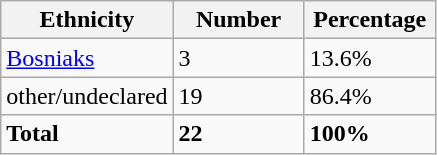<table class="wikitable">
<tr>
<th width="100px">Ethnicity</th>
<th width="80px">Number</th>
<th width="80px">Percentage</th>
</tr>
<tr>
<td><a href='#'>Bosniaks</a></td>
<td>3</td>
<td>13.6%</td>
</tr>
<tr>
<td>other/undeclared</td>
<td>19</td>
<td>86.4%</td>
</tr>
<tr>
<td><strong>Total</strong></td>
<td><strong>22</strong></td>
<td><strong>100%</strong></td>
</tr>
</table>
